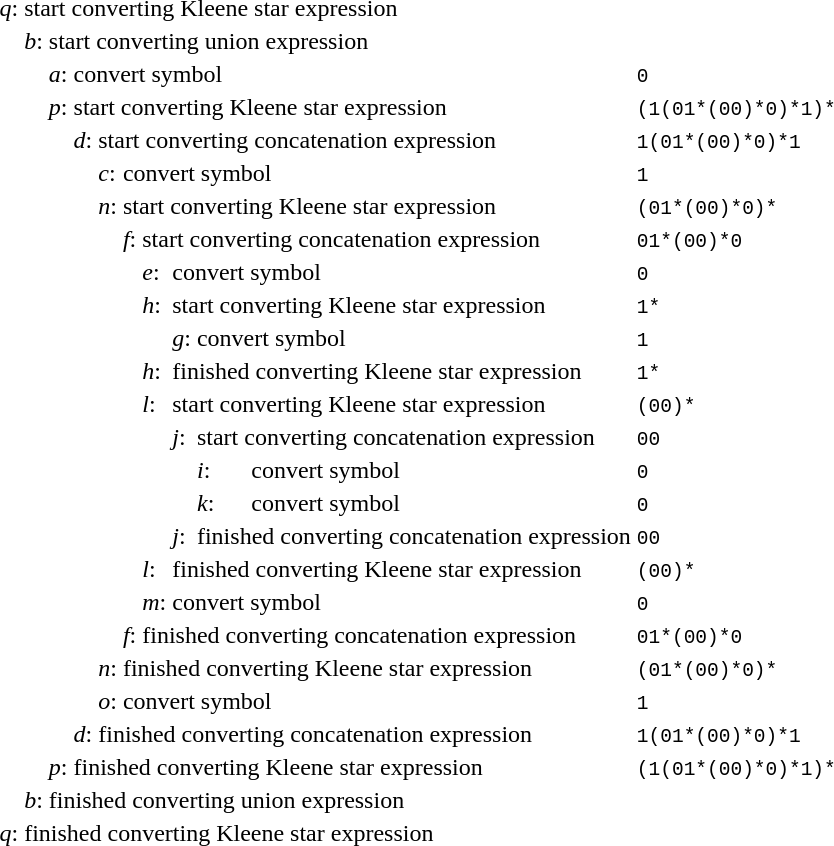<table>
<tr>
<td><em>q</em>:</td>
<td colspan=9>start converting Kleene star expression</td>
<td><code></code></td>
</tr>
<tr>
<td></td>
<td><em>b</em>:</td>
<td colspan=8>start converting union expression</td>
<td><code></code></td>
</tr>
<tr>
<td></td>
<td></td>
<td><em>a</em>:</td>
<td colspan=7>convert symbol</td>
<td><code>0</code></td>
</tr>
<tr>
<td></td>
<td></td>
<td><em>p</em>:</td>
<td colspan=7>start converting Kleene star expression</td>
<td><code>(1(01*(00)*0)*1)*</code></td>
</tr>
<tr>
<td></td>
<td></td>
<td></td>
<td><em>d</em>:</td>
<td colspan=6>start converting concatenation expression</td>
<td><code>1(01*(00)*0)*1</code></td>
</tr>
<tr>
<td></td>
<td></td>
<td></td>
<td></td>
<td><em>c</em>:</td>
<td colspan=5>convert symbol</td>
<td><code>1</code></td>
</tr>
<tr>
<td></td>
<td></td>
<td></td>
<td></td>
<td><em>n</em>:</td>
<td colspan=5>start converting Kleene star expression</td>
<td><code>(01*(00)*0)*</code></td>
</tr>
<tr>
<td></td>
<td></td>
<td></td>
<td></td>
<td></td>
<td><em>f</em>:</td>
<td colspan=4>start converting concatenation expression</td>
<td><code>01*(00)*0</code></td>
</tr>
<tr>
<td></td>
<td></td>
<td></td>
<td></td>
<td></td>
<td></td>
<td><em>e</em>:</td>
<td colspan=3>convert symbol</td>
<td><code>0</code></td>
</tr>
<tr>
<td></td>
<td></td>
<td></td>
<td></td>
<td></td>
<td></td>
<td><em>h</em>:</td>
<td colspan=3>start converting Kleene star expression</td>
<td><code>1*</code></td>
</tr>
<tr>
<td></td>
<td></td>
<td></td>
<td></td>
<td></td>
<td></td>
<td></td>
<td><em>g</em>:</td>
<td colspan=2>convert symbol</td>
<td><code>1</code></td>
</tr>
<tr>
<td></td>
<td></td>
<td></td>
<td></td>
<td></td>
<td></td>
<td><em>h</em>:</td>
<td colspan=3>finished converting Kleene star expression</td>
<td><code>1*</code></td>
</tr>
<tr>
<td></td>
<td></td>
<td></td>
<td></td>
<td></td>
<td></td>
<td><em>l</em>:</td>
<td colspan=3>start converting Kleene star expression</td>
<td><code>(00)*</code></td>
</tr>
<tr>
<td></td>
<td></td>
<td></td>
<td></td>
<td></td>
<td></td>
<td></td>
<td><em>j</em>:</td>
<td colspan=2>start converting concatenation expression</td>
<td><code>00</code></td>
</tr>
<tr>
<td></td>
<td></td>
<td></td>
<td></td>
<td></td>
<td></td>
<td></td>
<td></td>
<td><em>i</em>:</td>
<td colspan=1>convert symbol</td>
<td><code>0</code></td>
</tr>
<tr>
<td></td>
<td></td>
<td></td>
<td></td>
<td></td>
<td></td>
<td></td>
<td></td>
<td><em>k</em>:</td>
<td colspan=1>convert symbol</td>
<td><code>0</code></td>
</tr>
<tr>
<td></td>
<td></td>
<td></td>
<td></td>
<td></td>
<td></td>
<td></td>
<td><em>j</em>:</td>
<td colspan=2 class="nowrap">finished converting concatenation expression</td>
<td><code>00</code></td>
</tr>
<tr>
<td></td>
<td></td>
<td></td>
<td></td>
<td></td>
<td></td>
<td><em>l</em>:</td>
<td colspan=3>finished converting Kleene star expression</td>
<td><code>(00)*</code></td>
</tr>
<tr>
<td></td>
<td></td>
<td></td>
<td></td>
<td></td>
<td></td>
<td><em>m</em>:</td>
<td colspan=3>convert symbol</td>
<td><code>0</code></td>
</tr>
<tr>
<td></td>
<td></td>
<td></td>
<td></td>
<td></td>
<td><em>f</em>:</td>
<td colspan=4>finished converting concatenation expression</td>
<td><code>01*(00)*0</code></td>
</tr>
<tr>
<td></td>
<td></td>
<td></td>
<td></td>
<td><em>n</em>:</td>
<td colspan=5>finished converting Kleene star expression</td>
<td><code>(01*(00)*0)*</code></td>
</tr>
<tr>
<td></td>
<td></td>
<td></td>
<td></td>
<td><em>o</em>:</td>
<td colspan=5>convert symbol</td>
<td><code>1</code></td>
</tr>
<tr>
<td></td>
<td></td>
<td></td>
<td><em>d</em>:</td>
<td colspan=6>finished converting concatenation expression</td>
<td><code>1(01*(00)*0)*1</code></td>
</tr>
<tr>
<td></td>
<td></td>
<td><em>p</em>:</td>
<td colspan=7>finished converting Kleene star expression</td>
<td><code>(1(01*(00)*0)*1)*</code></td>
</tr>
<tr>
<td></td>
<td><em>b</em>:</td>
<td colspan=8>finished converting union expression</td>
<td><code></code></td>
</tr>
<tr>
<td><em>q</em>:</td>
<td colspan=9>finished converting Kleene star expression</td>
<td><code></code></td>
</tr>
</table>
